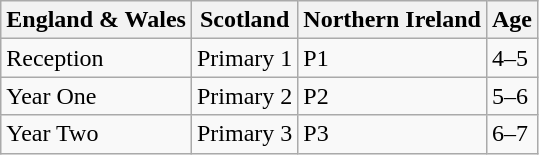<table class="wikitable">
<tr>
<th>England & Wales</th>
<th>Scotland</th>
<th>Northern Ireland</th>
<th>Age</th>
</tr>
<tr>
<td>Reception</td>
<td>Primary 1</td>
<td>P1</td>
<td>4–5</td>
</tr>
<tr>
<td>Year One</td>
<td>Primary 2</td>
<td>P2</td>
<td>5–6</td>
</tr>
<tr>
<td>Year Two</td>
<td>Primary 3</td>
<td>P3</td>
<td>6–7</td>
</tr>
</table>
